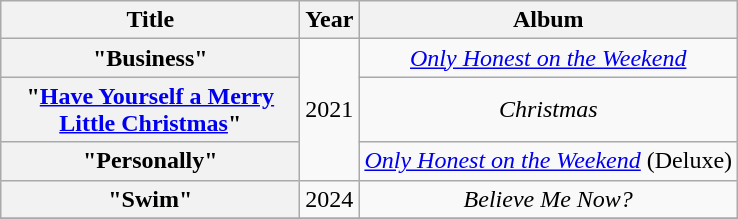<table class="wikitable plainrowheaders" style="text-align:center">
<tr>
<th scope="col" style="width:12em;">Title</th>
<th scope="col">Year</th>
<th scope="col">Album</th>
</tr>
<tr>
<th scope="row">"Business"<br></th>
<td rowspan="3">2021</td>
<td><em><a href='#'>Only Honest on the Weekend</a></em></td>
</tr>
<tr>
<th scope="row">"<a href='#'>Have Yourself a Merry Little Christmas</a>"</th>
<td><em>Christmas</em></td>
</tr>
<tr>
<th scope="row">"Personally"</th>
<td><em><a href='#'>Only Honest on the Weekend</a></em> (Deluxe)</td>
</tr>
<tr>
<th scope="row">"Swim"<br></th>
<td>2024</td>
<td><em>Believe Me Now?</em></td>
</tr>
<tr>
</tr>
</table>
